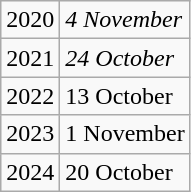<table class="wikitable">
<tr>
<td>2020</td>
<td><em>4 November</em></td>
</tr>
<tr>
<td>2021</td>
<td><em>24 October</em></td>
</tr>
<tr>
<td>2022</td>
<td>13 October</td>
</tr>
<tr>
<td>2023</td>
<td>1 November</td>
</tr>
<tr>
<td>2024</td>
<td>20 October</td>
</tr>
</table>
